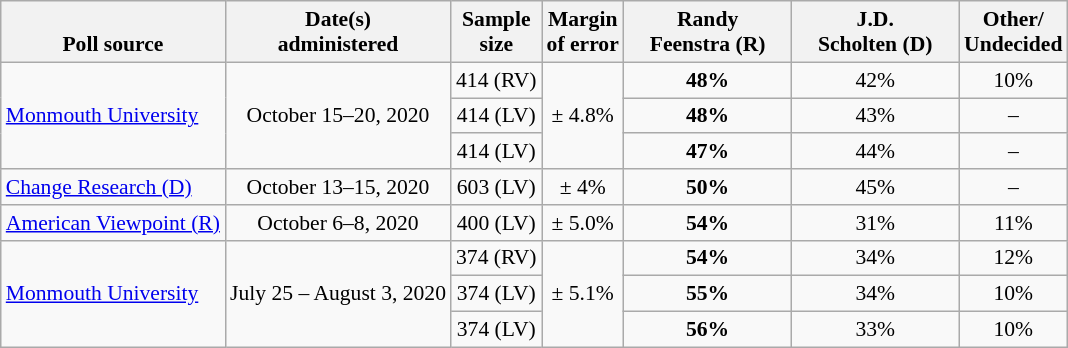<table class="wikitable" style="font-size:90%;text-align:center;">
<tr valign=bottom>
<th>Poll source</th>
<th>Date(s)<br>administered</th>
<th>Sample<br>size</th>
<th>Margin<br>of error</th>
<th style="width:105px">Randy<br>Feenstra (R)</th>
<th style="width:105px">J.D.<br>Scholten (D)</th>
<th>Other/<br>Undecided</th>
</tr>
<tr>
<td rowspan=3 style="text-align:left;"><a href='#'>Monmouth University</a></td>
<td rowspan=3>October 15–20, 2020</td>
<td>414 (RV)</td>
<td rowspan=3>± 4.8%</td>
<td><strong>48%</strong></td>
<td>42%</td>
<td>10%</td>
</tr>
<tr>
<td>414 (LV)</td>
<td><strong>48%</strong></td>
<td>43%</td>
<td>–</td>
</tr>
<tr>
<td>414 (LV)</td>
<td><strong>47%</strong></td>
<td>44%</td>
<td>–</td>
</tr>
<tr>
<td style="text-align:left;"><a href='#'>Change Research (D)</a></td>
<td>October 13–15, 2020</td>
<td>603 (LV)</td>
<td>± 4%</td>
<td><strong>50%</strong></td>
<td>45%</td>
<td>–</td>
</tr>
<tr>
<td style="text-align:left;"><a href='#'>American Viewpoint (R)</a></td>
<td>October 6–8, 2020</td>
<td>400 (LV)</td>
<td>± 5.0%</td>
<td><strong>54%</strong></td>
<td>31%</td>
<td>11%</td>
</tr>
<tr>
<td rowspan=3 style="text-align:left;"><a href='#'>Monmouth University</a></td>
<td rowspan=3>July 25 – August 3, 2020</td>
<td>374 (RV)</td>
<td rowspan=3>± 5.1%</td>
<td><strong>54%</strong></td>
<td>34%</td>
<td>12%</td>
</tr>
<tr>
<td>374 (LV)</td>
<td><strong>55%</strong></td>
<td>34%</td>
<td>10%</td>
</tr>
<tr>
<td>374 (LV)</td>
<td><strong>56%</strong></td>
<td>33%</td>
<td>10%</td>
</tr>
</table>
